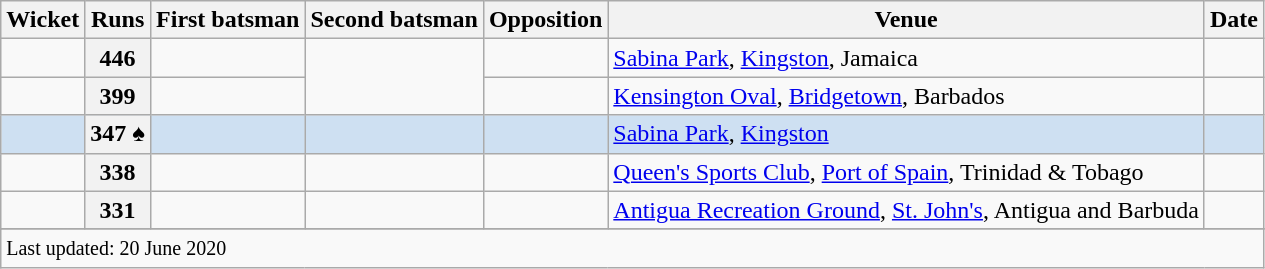<table class="wikitable plainrowheaders sortable">
<tr>
<th scope=col>Wicket</th>
<th scope=col>Runs</th>
<th scope=col>First batsman</th>
<th scope=col>Second batsman</th>
<th scope=col>Opposition</th>
<th scope=col>Venue</th>
<th scope=col>Date</th>
</tr>
<tr>
<td align=center></td>
<th scope=row style=text-align:center;>446</th>
<td></td>
<td rowspan=2></td>
<td></td>
<td><a href='#'>Sabina Park</a>, <a href='#'>Kingston</a>, Jamaica</td>
<td></td>
</tr>
<tr>
<td align=center></td>
<th scope=row style=text-align:center;>399</th>
<td></td>
<td></td>
<td><a href='#'>Kensington Oval</a>, <a href='#'>Bridgetown</a>, Barbados</td>
<td></td>
</tr>
<tr bgcolor=#cee0f2>
<td align=center></td>
<th scope=row style=text-align:center;>347 ♠</th>
<td></td>
<td></td>
<td></td>
<td><a href='#'>Sabina Park</a>, <a href='#'>Kingston</a></td>
<td></td>
</tr>
<tr>
<td align=center></td>
<th scope=row style=text-align:center;>338</th>
<td></td>
<td></td>
<td></td>
<td><a href='#'>Queen's Sports Club</a>, <a href='#'>Port of Spain</a>, Trinidad & Tobago</td>
<td></td>
</tr>
<tr>
<td align=center></td>
<th scope=row style=text-align:center;>331</th>
<td></td>
<td></td>
<td></td>
<td><a href='#'>Antigua Recreation Ground</a>, <a href='#'>St. John's</a>, Antigua and Barbuda</td>
<td></td>
</tr>
<tr>
</tr>
<tr class=sortbottom>
<td colspan=7><small>Last updated: 20 June 2020</small></td>
</tr>
</table>
